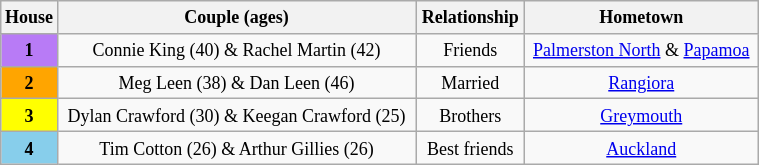<table class="wikitable" style="text-align: center; font-size: 9pt; line-height:16px; width:40%">
<tr valign="top">
<th colspan="1">House</th>
<th>Couple (ages)</th>
<th>Relationship</th>
<th>Hometown</th>
</tr>
<tr>
<th style="width:2%;background:#B87BF6; height:10px;">1</th>
<td>Connie King (40) & Rachel Martin (42)</td>
<td>Friends</td>
<td><a href='#'>Palmerston North</a> & <a href='#'>Papamoa</a></td>
</tr>
<tr>
<th style="width:2%;background:orange; height:10px;">2</th>
<td>Meg Leen (38) & Dan Leen (46)</td>
<td>Married</td>
<td><a href='#'>Rangiora</a></td>
</tr>
<tr>
<th style="width:2%;background:yellow; height:10px;">3</th>
<td>Dylan Crawford (30) & Keegan Crawford (25)</td>
<td>Brothers</td>
<td><a href='#'>Greymouth</a></td>
</tr>
<tr>
<th style="width:2%;background:skyblue; height:10px;">4</th>
<td>Tim Cotton (26) & Arthur Gillies (26)</td>
<td>Best friends</td>
<td><a href='#'>Auckland</a></td>
</tr>
</table>
